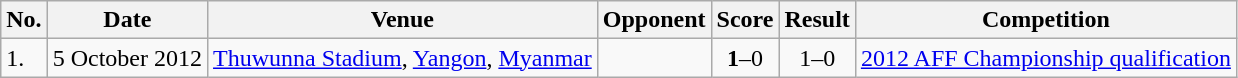<table class="wikitable">
<tr>
<th>No.</th>
<th>Date</th>
<th>Venue</th>
<th>Opponent</th>
<th>Score</th>
<th>Result</th>
<th>Competition</th>
</tr>
<tr>
<td>1.</td>
<td>5 October 2012</td>
<td><a href='#'>Thuwunna Stadium</a>, <a href='#'>Yangon</a>, <a href='#'>Myanmar</a></td>
<td></td>
<td align=center><strong>1</strong>–0</td>
<td align=center>1–0</td>
<td><a href='#'>2012 AFF Championship qualification</a></td>
</tr>
</table>
